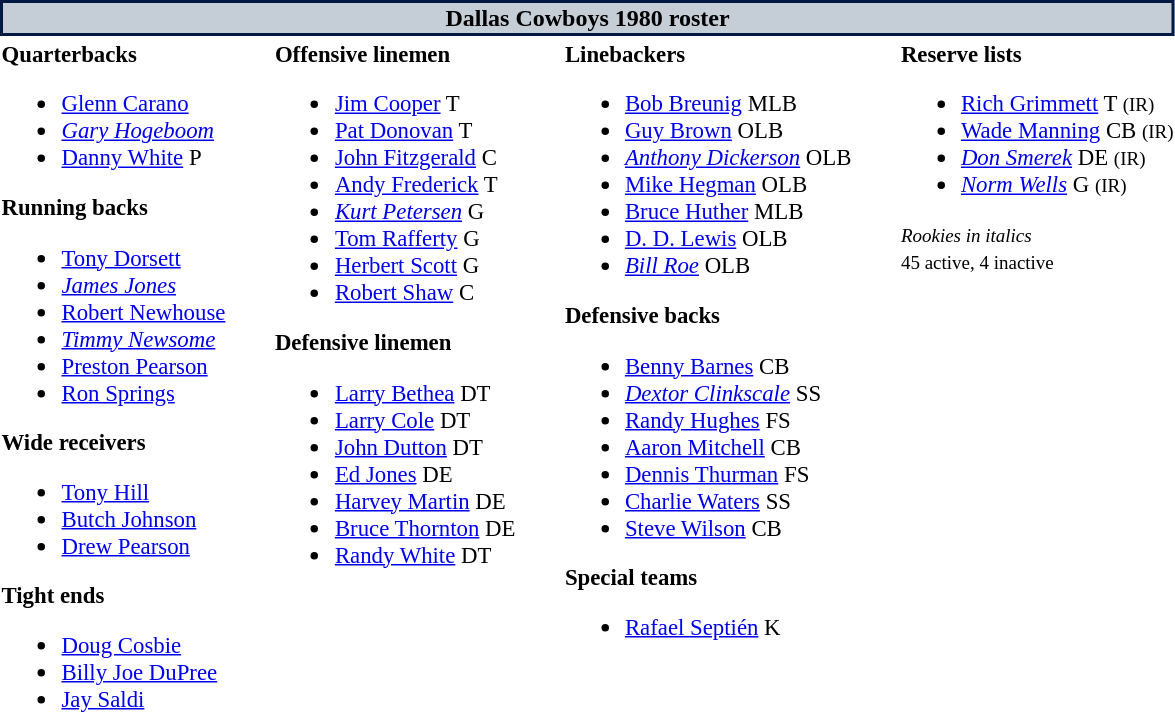<table class="toccolours" style="text-align: left;">
<tr>
<th colspan="7" style="background:#c5ced6; color:black; border: 2px solid #001942; text-align: center;">Dallas Cowboys 1980 roster</th>
</tr>
<tr>
<td style="font-size: 95%;" valign="top"><strong>Quarterbacks</strong><br><ul><li> <a href='#'>Glenn Carano</a></li><li> <em><a href='#'>Gary Hogeboom</a></em></li><li> <a href='#'>Danny White</a> P</li></ul><strong>Running backs</strong><ul><li> <a href='#'>Tony Dorsett</a></li><li> <em><a href='#'>James Jones</a></em></li><li> <a href='#'>Robert Newhouse</a></li><li> <em><a href='#'>Timmy Newsome</a></em></li><li> <a href='#'>Preston Pearson</a></li><li> <a href='#'>Ron Springs</a></li></ul><strong>Wide receivers</strong><ul><li> <a href='#'>Tony Hill</a></li><li> <a href='#'>Butch Johnson</a></li><li> <a href='#'>Drew Pearson</a></li></ul><strong>Tight ends</strong><ul><li> <a href='#'>Doug Cosbie</a></li><li> <a href='#'>Billy Joe DuPree</a></li><li> <a href='#'>Jay Saldi</a></li></ul></td>
<td style="width: 25px;"></td>
<td style="font-size: 95%;" valign="top"><strong>Offensive linemen</strong><br><ul><li> <a href='#'>Jim Cooper</a> T</li><li> <a href='#'>Pat Donovan</a> T</li><li> <a href='#'>John Fitzgerald</a> C</li><li> <a href='#'>Andy Frederick</a> T</li><li> <em><a href='#'>Kurt Petersen</a></em> G</li><li> <a href='#'>Tom Rafferty</a> G</li><li> <a href='#'>Herbert Scott</a> G</li><li> <a href='#'>Robert Shaw</a> C</li></ul><strong>Defensive linemen</strong><ul><li> <a href='#'>Larry Bethea</a> DT</li><li> <a href='#'>Larry Cole</a> DT</li><li> <a href='#'>John Dutton</a> DT</li><li> <a href='#'>Ed Jones</a> DE</li><li> <a href='#'>Harvey Martin</a> DE</li><li> <a href='#'>Bruce Thornton</a> DE</li><li> <a href='#'>Randy White</a> DT</li></ul></td>
<td style="width: 25px;"></td>
<td style="font-size: 95%;" valign="top"><strong>Linebackers</strong><br><ul><li> <a href='#'>Bob Breunig</a> MLB</li><li> <a href='#'>Guy Brown</a> OLB</li><li> <em><a href='#'>Anthony Dickerson</a></em> OLB</li><li> <a href='#'>Mike Hegman</a> OLB</li><li> <a href='#'>Bruce Huther</a> MLB</li><li> <a href='#'>D. D. Lewis</a> OLB</li><li> <em><a href='#'>Bill Roe</a></em> OLB</li></ul><strong>Defensive backs</strong><ul><li> <a href='#'>Benny Barnes</a> CB</li><li> <em><a href='#'>Dextor Clinkscale</a></em> SS</li><li> <a href='#'>Randy Hughes</a> FS</li><li> <a href='#'>Aaron Mitchell</a> CB</li><li> <a href='#'>Dennis Thurman</a> FS</li><li> <a href='#'>Charlie Waters</a> SS</li><li> <a href='#'>Steve Wilson</a> CB</li></ul><strong>Special teams</strong><ul><li> <a href='#'>Rafael Septién</a> K</li></ul></td>
<td style="width: 25px;"></td>
<td style="font-size: 95%;" valign="top"><strong>Reserve lists</strong><br><ul><li> <a href='#'>Rich Grimmett</a> T <small>(IR)</small> </li><li> <a href='#'>Wade Manning</a> CB <small>(IR)</small> </li><li> <em><a href='#'>Don Smerek</a></em> DE <small>(IR)</small> </li><li> <em><a href='#'>Norm Wells</a></em> G <small>(IR)</small> </li></ul><small><em>Rookies in italics</em></small><br>
<small>45 active, 4 inactive</small></td>
</tr>
<tr>
</tr>
</table>
